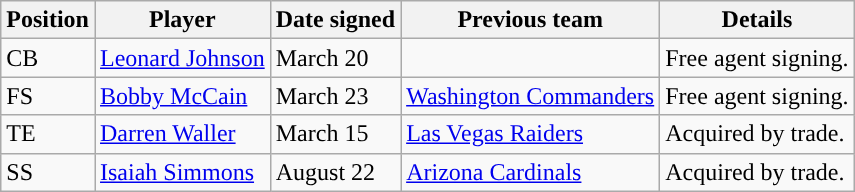<table class="wikitable">
<tr>
<th>Position</th>
<th>Player</th>
<th>Date signed</th>
<th>Previous team</th>
<th>Details</th>
</tr>
<tr>
<td>CB</td>
<td><a href='#'>Leonard Johnson</a></td>
<td>March 20</td>
<td></td>
<td>Free agent signing.</td>
</tr>
<tr>
<td>FS</td>
<td><a href='#'>Bobby McCain</a></td>
<td>March 23</td>
<td><a href='#'>Washington Commanders</a></td>
<td>Free agent signing.</td>
</tr>
<tr>
<td>TE</td>
<td><a href='#'>Darren Waller</a></td>
<td>March 15</td>
<td><a href='#'>Las Vegas Raiders</a></td>
<td>Acquired by trade.</td>
</tr>
<tr>
<td>SS</td>
<td><a href='#'>Isaiah Simmons</a></td>
<td>August 22</td>
<td><a href='#'>Arizona Cardinals</a></td>
<td>Acquired by trade.</td>
</tr>
</table>
